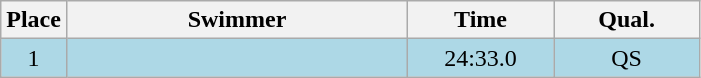<table class=wikitable style="text-align:center">
<tr>
<th>Place</th>
<th width=220>Swimmer</th>
<th width=90>Time</th>
<th width=90>Qual.</th>
</tr>
<tr bgcolor=lightblue>
<td>1</td>
<td align=left></td>
<td>24:33.0</td>
<td>QS</td>
</tr>
</table>
